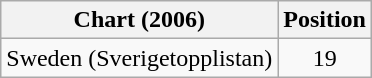<table class="wikitable">
<tr>
<th>Chart (2006)</th>
<th>Position</th>
</tr>
<tr>
<td>Sweden (Sverigetopplistan)</td>
<td style="text-align:center">19</td>
</tr>
</table>
